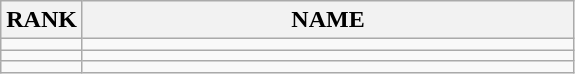<table class="wikitable">
<tr>
<th>RANK</th>
<th style="width: 20em">NAME</th>
</tr>
<tr>
<td align="center"></td>
<td></td>
</tr>
<tr>
<td align="center"></td>
<td></td>
</tr>
<tr>
<td align="center"></td>
<td></td>
</tr>
</table>
